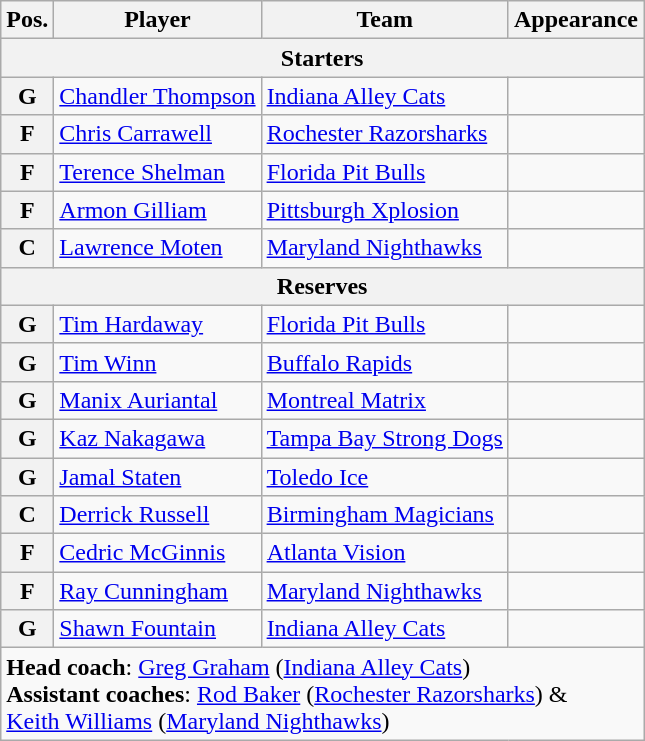<table class="wikitable">
<tr>
<th>Pos.</th>
<th>Player</th>
<th>Team</th>
<th>Appearance</th>
</tr>
<tr>
<th colspan="4">Starters</th>
</tr>
<tr>
<th>G</th>
<td><a href='#'>Chandler Thompson</a></td>
<td><a href='#'>Indiana Alley Cats</a></td>
<td></td>
</tr>
<tr>
<th>F</th>
<td><a href='#'>Chris Carrawell</a></td>
<td><a href='#'>Rochester Razorsharks</a></td>
<td></td>
</tr>
<tr>
<th>F</th>
<td><a href='#'>Terence Shelman</a></td>
<td><a href='#'>Florida Pit Bulls</a></td>
<td></td>
</tr>
<tr>
<th>F</th>
<td><a href='#'>Armon Gilliam</a></td>
<td><a href='#'>Pittsburgh Xplosion</a></td>
<td></td>
</tr>
<tr>
<th>C</th>
<td><a href='#'>Lawrence Moten</a></td>
<td><a href='#'>Maryland Nighthawks</a></td>
<td></td>
</tr>
<tr>
<th colspan="4">Reserves</th>
</tr>
<tr>
<th>G</th>
<td><a href='#'>Tim Hardaway</a></td>
<td><a href='#'>Florida Pit Bulls</a></td>
<td></td>
</tr>
<tr>
<th>G</th>
<td><a href='#'>Tim Winn</a></td>
<td><a href='#'>Buffalo Rapids</a></td>
<td></td>
</tr>
<tr>
<th>G</th>
<td><a href='#'>Manix Auriantal</a></td>
<td><a href='#'>Montreal Matrix</a></td>
<td></td>
</tr>
<tr>
<th>G</th>
<td><a href='#'>Kaz Nakagawa</a></td>
<td><a href='#'>Tampa Bay Strong Dogs</a></td>
<td></td>
</tr>
<tr>
<th>G</th>
<td><a href='#'>Jamal Staten</a></td>
<td><a href='#'>Toledo Ice</a></td>
<td></td>
</tr>
<tr>
<th>C</th>
<td><a href='#'>Derrick Russell</a></td>
<td><a href='#'>Birmingham Magicians</a></td>
<td></td>
</tr>
<tr>
<th>F</th>
<td><a href='#'>Cedric McGinnis</a></td>
<td><a href='#'>Atlanta Vision</a></td>
<td></td>
</tr>
<tr>
<th>F</th>
<td><a href='#'>Ray Cunningham</a></td>
<td><a href='#'>Maryland Nighthawks</a></td>
<td></td>
</tr>
<tr>
<th>G</th>
<td><a href='#'>Shawn Fountain</a></td>
<td><a href='#'>Indiana Alley Cats</a></td>
<td></td>
</tr>
<tr>
<td colspan="4"><strong>Head coach</strong>: <a href='#'>Greg Graham</a> (<a href='#'>Indiana Alley Cats</a>) <br> <strong>Assistant coaches</strong>: <a href='#'>Rod Baker</a> (<a href='#'>Rochester Razorsharks</a>) & <br> <a href='#'>Keith Williams</a> (<a href='#'>Maryland Nighthawks</a>)</td>
</tr>
</table>
